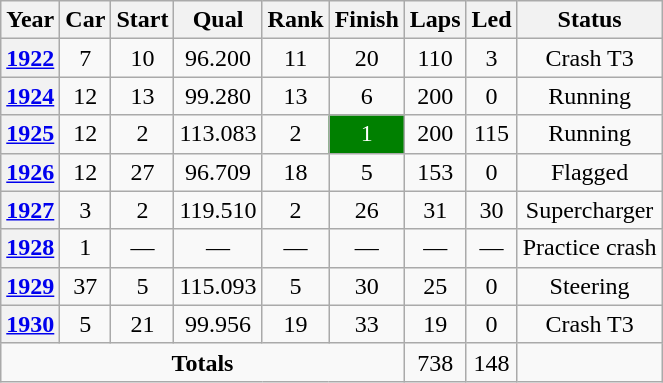<table class="wikitable" style="text-align:center">
<tr>
<th>Year</th>
<th>Car</th>
<th>Start</th>
<th>Qual</th>
<th>Rank</th>
<th>Finish</th>
<th>Laps</th>
<th>Led</th>
<th>Status</th>
</tr>
<tr>
<th><a href='#'>1922</a></th>
<td>7</td>
<td>10</td>
<td>96.200</td>
<td>11</td>
<td>20</td>
<td>110</td>
<td>3</td>
<td>Crash T3</td>
</tr>
<tr>
<th><a href='#'>1924</a></th>
<td>12</td>
<td>13</td>
<td>99.280</td>
<td>13</td>
<td>6</td>
<td>200</td>
<td>0</td>
<td>Running</td>
</tr>
<tr>
<th><a href='#'>1925</a></th>
<td>12</td>
<td>2</td>
<td>113.083</td>
<td>2</td>
<td style="background:green;color:white">1</td>
<td>200</td>
<td>115</td>
<td>Running</td>
</tr>
<tr>
<th><a href='#'>1926</a></th>
<td>12</td>
<td>27</td>
<td>96.709</td>
<td>18</td>
<td>5</td>
<td>153</td>
<td>0</td>
<td>Flagged</td>
</tr>
<tr>
<th><a href='#'>1927</a></th>
<td>3</td>
<td>2</td>
<td>119.510</td>
<td>2</td>
<td>26</td>
<td>31</td>
<td>30</td>
<td>Supercharger</td>
</tr>
<tr>
<th><a href='#'>1928</a></th>
<td>1</td>
<td>—</td>
<td>—</td>
<td>—</td>
<td>—</td>
<td>—</td>
<td>—</td>
<td>Practice crash</td>
</tr>
<tr>
<th><a href='#'>1929</a></th>
<td>37</td>
<td>5</td>
<td>115.093</td>
<td>5</td>
<td>30</td>
<td>25</td>
<td>0</td>
<td>Steering</td>
</tr>
<tr>
<th><a href='#'>1930</a></th>
<td>5</td>
<td>21</td>
<td>99.956</td>
<td>19</td>
<td>33</td>
<td>19</td>
<td>0</td>
<td>Crash T3</td>
</tr>
<tr>
<td colspan=6><strong>Totals</strong></td>
<td>738</td>
<td>148</td>
<td></td>
</tr>
</table>
